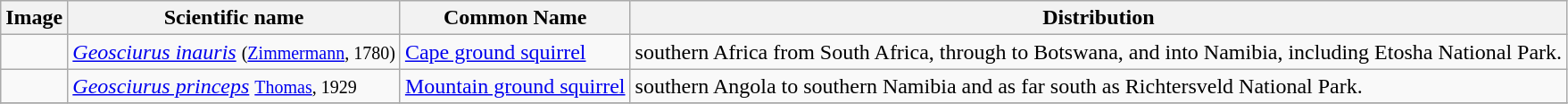<table class="wikitable">
<tr>
<th>Image</th>
<th>Scientific name</th>
<th>Common Name</th>
<th>Distribution</th>
</tr>
<tr>
<td></td>
<td><em><a href='#'>Geosciurus inauris</a></em> <small>(<a href='#'>Zimmermann</a>, 1780)</small></td>
<td><a href='#'>Cape ground squirrel</a></td>
<td>southern Africa from South Africa, through to Botswana, and into Namibia, including Etosha National Park.</td>
</tr>
<tr>
<td></td>
<td><em><a href='#'>Geosciurus princeps</a></em> <small><a href='#'>Thomas</a>, 1929</small></td>
<td><a href='#'>Mountain ground squirrel</a></td>
<td>southern Angola to southern Namibia and as far south as Richtersveld National Park.</td>
</tr>
<tr>
</tr>
</table>
